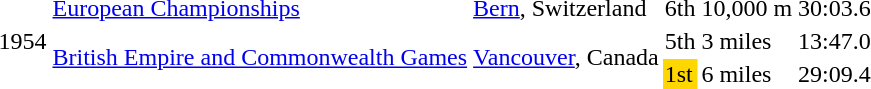<table>
<tr>
<td rowspan=3>1954</td>
<td><a href='#'>European Championships</a></td>
<td><a href='#'>Bern</a>, Switzerland</td>
<td>6th</td>
<td>10,000 m</td>
<td>30:03.6</td>
</tr>
<tr>
<td rowspan=2><a href='#'>British Empire and Commonwealth Games</a></td>
<td rowspan=2><a href='#'>Vancouver</a>, Canada</td>
<td>5th</td>
<td>3 miles</td>
<td>13:47.0</td>
</tr>
<tr>
<td bgcolor=gold>1st</td>
<td>6 miles</td>
<td>29:09.4 </td>
</tr>
</table>
